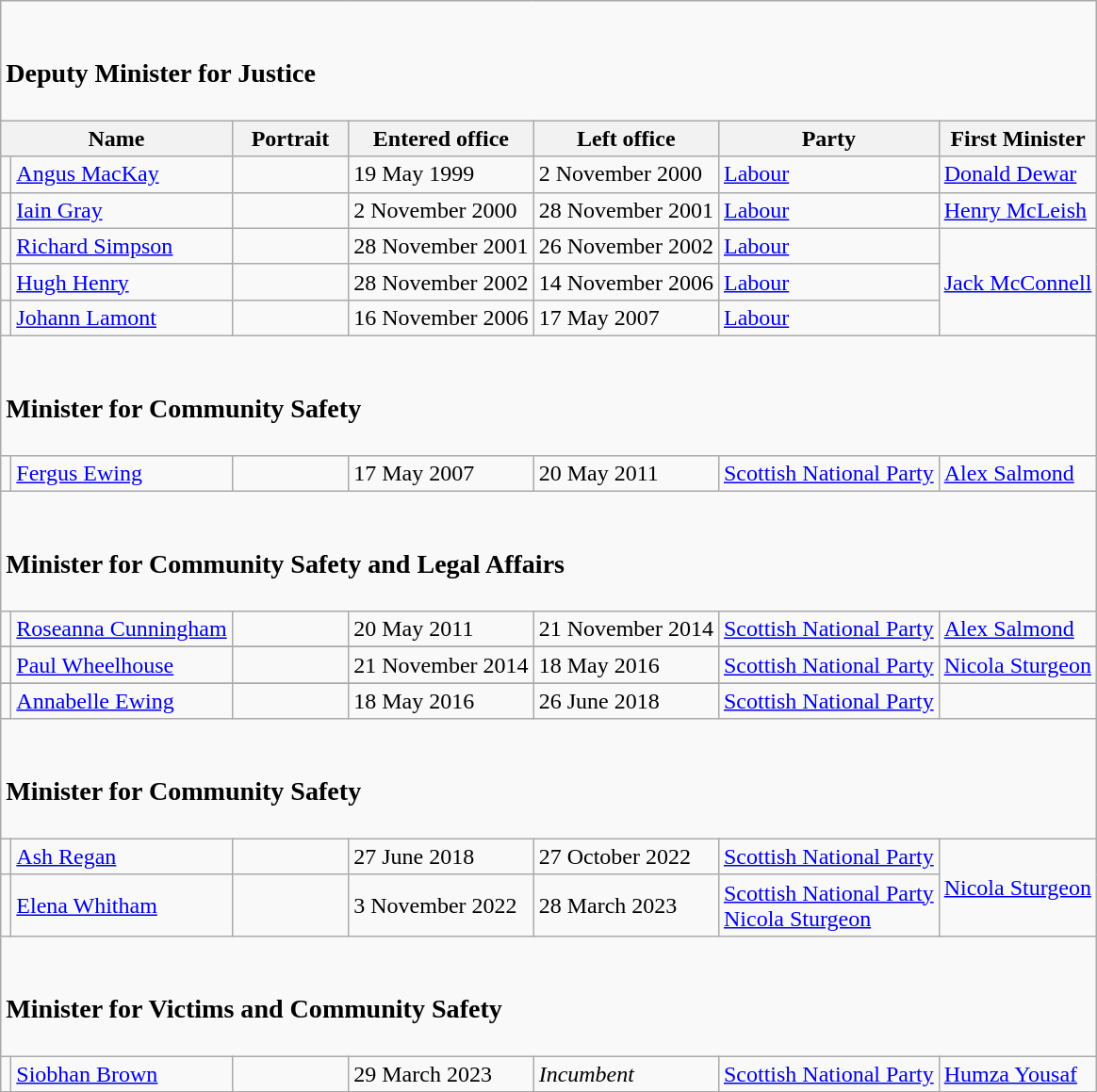<table class="wikitable" style="margin: 0 0 0 1em; background: #f9f9f9; border: 1px #aaaaaa solid; border-collapse: collapse; ">
<tr>
<td colspan="7"><br><h3>Deputy Minister for Justice</h3></td>
</tr>
<tr>
<th colspan="2">Name</th>
<th width=75>Portrait</th>
<th>Entered office</th>
<th>Left office</th>
<th>Party</th>
<th>First Minister</th>
</tr>
<tr>
<td></td>
<td><a href='#'>Angus MacKay</a></td>
<td></td>
<td>19 May 1999</td>
<td>2 November 2000</td>
<td><a href='#'>Labour</a></td>
<td><a href='#'>Donald Dewar</a></td>
</tr>
<tr>
<td></td>
<td><a href='#'>Iain Gray</a></td>
<td></td>
<td>2 November 2000</td>
<td>28 November 2001</td>
<td><a href='#'>Labour</a></td>
<td><a href='#'>Henry McLeish</a></td>
</tr>
<tr>
<td></td>
<td><a href='#'>Richard Simpson</a></td>
<td></td>
<td>28 November 2001</td>
<td>26 November 2002</td>
<td><a href='#'>Labour</a></td>
<td rowspan="3"><a href='#'>Jack McConnell</a></td>
</tr>
<tr>
<td></td>
<td><a href='#'>Hugh Henry</a></td>
<td></td>
<td>28 November 2002</td>
<td>14 November 2006</td>
<td><a href='#'>Labour</a></td>
</tr>
<tr>
<td></td>
<td><a href='#'>Johann Lamont</a></td>
<td></td>
<td>16 November 2006</td>
<td>17 May 2007</td>
<td><a href='#'>Labour</a></td>
</tr>
<tr>
<td colspan="7"><br><h3>Minister for Community Safety</h3></td>
</tr>
<tr>
<td></td>
<td><a href='#'>Fergus Ewing</a></td>
<td></td>
<td>17 May 2007</td>
<td>20 May 2011</td>
<td><a href='#'>Scottish National Party</a></td>
<td><a href='#'>Alex Salmond</a></td>
</tr>
<tr>
<td colspan="7"><br><h3>Minister for Community Safety and Legal Affairs</h3></td>
</tr>
<tr>
<td></td>
<td><a href='#'>Roseanna Cunningham</a></td>
<td></td>
<td>20 May 2011</td>
<td>21 November 2014</td>
<td><a href='#'>Scottish National Party</a></td>
<td><a href='#'>Alex Salmond</a></td>
</tr>
<tr>
</tr>
<tr>
<td></td>
<td><a href='#'>Paul Wheelhouse</a></td>
<td></td>
<td>21 November 2014</td>
<td>18 May 2016</td>
<td><a href='#'>Scottish National Party</a></td>
<td rowspan="2"><a href='#'>Nicola Sturgeon</a></td>
</tr>
<tr>
</tr>
<tr>
<td></td>
<td><a href='#'>Annabelle Ewing</a></td>
<td></td>
<td>18 May 2016</td>
<td>26 June 2018</td>
<td><a href='#'>Scottish National Party</a></td>
</tr>
<tr>
<td colspan="7"><br><h3>Minister for Community Safety</h3></td>
</tr>
<tr>
<td></td>
<td><a href='#'>Ash Regan</a></td>
<td></td>
<td>27 June 2018</td>
<td>27 October 2022</td>
<td><a href='#'>Scottish National Party</a></td>
<td rowspan="2"><a href='#'>Nicola Sturgeon</a></td>
</tr>
<tr>
<td></td>
<td><a href='#'>Elena Whitham</a></td>
<td></td>
<td>3 November 2022</td>
<td>28 March 2023</td>
<td><a href='#'>Scottish National Party</a><br><a href='#'>Nicola Sturgeon</a></td>
</tr>
<tr>
<td colspan="7"><br><h3>Minister for Victims and Community Safety</h3></td>
</tr>
<tr>
<td></td>
<td><a href='#'>Siobhan Brown</a></td>
<td></td>
<td>29 March 2023</td>
<td><em>Incumbent</em></td>
<td><a href='#'>Scottish National Party</a></td>
<td><a href='#'>Humza Yousaf</a></td>
</tr>
<tr>
</tr>
</table>
